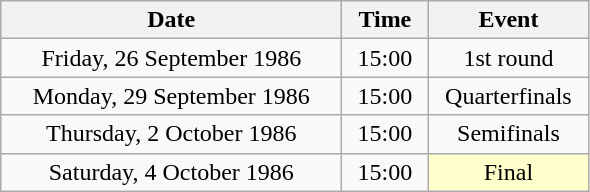<table class = "wikitable" style="text-align:center;">
<tr>
<th width=220>Date</th>
<th width=50>Time</th>
<th width=100>Event</th>
</tr>
<tr>
<td>Friday, 26 September 1986</td>
<td>15:00</td>
<td>1st round</td>
</tr>
<tr>
<td>Monday, 29 September 1986</td>
<td>15:00</td>
<td>Quarterfinals</td>
</tr>
<tr>
<td>Thursday, 2 October 1986</td>
<td>15:00</td>
<td>Semifinals</td>
</tr>
<tr>
<td>Saturday, 4 October 1986</td>
<td>15:00</td>
<td bgcolor=ffffcc>Final</td>
</tr>
</table>
